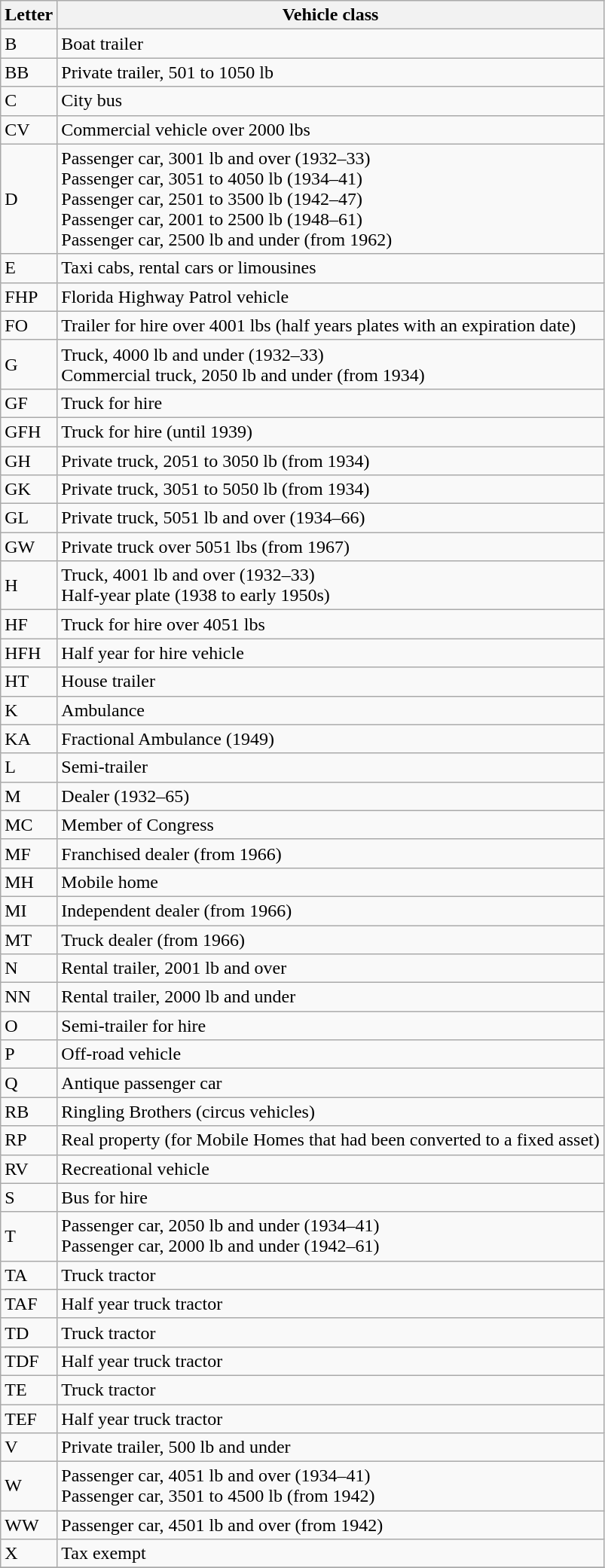<table class="wikitable collapsible collapsed sortable">
<tr>
<th>Letter</th>
<th>Vehicle class</th>
</tr>
<tr>
<td>B</td>
<td>Boat trailer</td>
</tr>
<tr>
<td>BB</td>
<td>Private trailer, 501 to 1050 lb</td>
</tr>
<tr>
<td>C</td>
<td>City bus</td>
</tr>
<tr>
<td>CV</td>
<td>Commercial vehicle over 2000 lbs</td>
</tr>
<tr>
<td>D</td>
<td>Passenger car, 3001 lb and over (1932–33)<br>Passenger car, 3051 to 4050 lb (1934–41)<br>Passenger car, 2501 to 3500 lb (1942–47)<br>Passenger car, 2001 to 2500 lb (1948–61)<br>Passenger car, 2500 lb and under (from 1962)</td>
</tr>
<tr>
<td>E</td>
<td>Taxi cabs, rental cars or limousines</td>
</tr>
<tr>
<td>FHP</td>
<td>Florida Highway Patrol vehicle</td>
</tr>
<tr>
<td>FO</td>
<td>Trailer for hire over 4001 lbs (half years plates with an expiration date)</td>
</tr>
<tr>
<td>G</td>
<td>Truck, 4000 lb and under (1932–33)<br>Commercial truck, 2050 lb and under (from 1934)</td>
</tr>
<tr>
<td>GF</td>
<td>Truck for hire</td>
</tr>
<tr>
<td>GFH</td>
<td>Truck for hire (until 1939)</td>
</tr>
<tr>
<td>GH</td>
<td>Private truck, 2051 to 3050 lb (from 1934)</td>
</tr>
<tr>
<td>GK</td>
<td>Private truck, 3051 to 5050 lb (from 1934)</td>
</tr>
<tr>
<td>GL</td>
<td>Private truck, 5051 lb and over (1934–66)</td>
</tr>
<tr>
<td>GW</td>
<td>Private truck over 5051 lbs (from 1967)</td>
</tr>
<tr>
<td>H</td>
<td>Truck, 4001 lb and over (1932–33)<br>Half-year plate (1938 to early 1950s)</td>
</tr>
<tr>
<td>HF</td>
<td>Truck for hire over 4051 lbs</td>
</tr>
<tr>
<td>HFH</td>
<td>Half year for hire vehicle</td>
</tr>
<tr>
<td>HT</td>
<td>House trailer</td>
</tr>
<tr>
<td>K</td>
<td>Ambulance</td>
</tr>
<tr>
<td>KA</td>
<td>Fractional Ambulance (1949)</td>
</tr>
<tr>
<td>L</td>
<td>Semi-trailer</td>
</tr>
<tr>
<td>M</td>
<td>Dealer (1932–65)</td>
</tr>
<tr>
<td>MC</td>
<td>Member of Congress</td>
</tr>
<tr>
<td>MF</td>
<td>Franchised dealer (from 1966)</td>
</tr>
<tr>
<td>MH</td>
<td>Mobile home</td>
</tr>
<tr>
<td>MI</td>
<td>Independent dealer (from 1966)</td>
</tr>
<tr>
<td>MT</td>
<td>Truck dealer (from 1966)</td>
</tr>
<tr>
<td>N</td>
<td>Rental trailer, 2001 lb and over</td>
</tr>
<tr>
<td>NN</td>
<td>Rental trailer, 2000 lb and under</td>
</tr>
<tr>
<td>O</td>
<td>Semi-trailer for hire</td>
</tr>
<tr>
<td>P</td>
<td>Off-road vehicle</td>
</tr>
<tr>
<td>Q</td>
<td>Antique passenger car</td>
</tr>
<tr>
<td>RB</td>
<td>Ringling Brothers (circus vehicles)</td>
</tr>
<tr>
<td>RP</td>
<td>Real property (for Mobile Homes that had been converted to a fixed asset)</td>
</tr>
<tr>
<td>RV</td>
<td>Recreational vehicle</td>
</tr>
<tr>
<td>S</td>
<td>Bus for hire</td>
</tr>
<tr>
<td>T</td>
<td>Passenger car, 2050 lb and under (1934–41)<br>Passenger car, 2000 lb and under (1942–61)</td>
</tr>
<tr>
<td>TA</td>
<td>Truck tractor</td>
</tr>
<tr>
<td>TAF</td>
<td>Half year truck tractor</td>
</tr>
<tr>
<td>TD</td>
<td>Truck tractor</td>
</tr>
<tr>
<td>TDF</td>
<td>Half year truck tractor</td>
</tr>
<tr>
<td>TE</td>
<td>Truck tractor</td>
</tr>
<tr>
<td>TEF</td>
<td>Half year truck tractor</td>
</tr>
<tr>
<td>V</td>
<td>Private trailer, 500 lb and under</td>
</tr>
<tr>
<td>W</td>
<td>Passenger car, 4051 lb and over (1934–41)<br>Passenger car, 3501 to 4500 lb (from 1942)</td>
</tr>
<tr>
<td>WW</td>
<td>Passenger car, 4501 lb and over (from 1942)</td>
</tr>
<tr>
<td>X</td>
<td>Tax exempt</td>
</tr>
<tr>
</tr>
</table>
